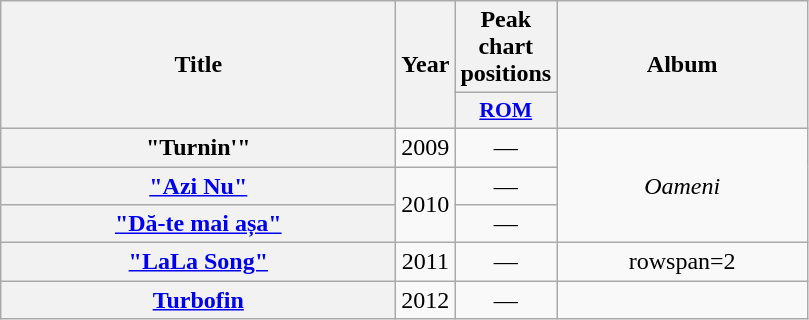<table class="wikitable plainrowheaders" style="text-align:center;">
<tr>
<th scope="col" rowspan="2" style="width:16em;">Title</th>
<th scope="col" rowspan="2">Year</th>
<th scope="col" colspan="1">Peak chart positions</th>
<th scope="col" rowspan="2" style="width:10em;">Album</th>
</tr>
<tr>
<th scope="col" style="width:2.5em;font-size:90%;"><a href='#'>ROM</a></th>
</tr>
<tr>
<th scope="row">"Turnin'"<br></th>
<td>2009</td>
<td>—</td>
<td rowspan=3><em>Oameni</em></td>
</tr>
<tr>
<th scope="row"><a href='#'>"Azi Nu"</a><br></th>
<td rowspan=2>2010</td>
<td>—</td>
</tr>
<tr>
<th scope="row"><a href='#'>"Dă-te mai așa"</a></th>
<td>—</td>
</tr>
<tr>
<th scope="row"><a href='#'>"LaLa Song"</a></th>
<td>2011</td>
<td>—</td>
<td>rowspan=2 </td>
</tr>
<tr>
<th scope="row"><a href='#'>Turbofin</a></th>
<td>2012</td>
<td>—</td>
</tr>
</table>
